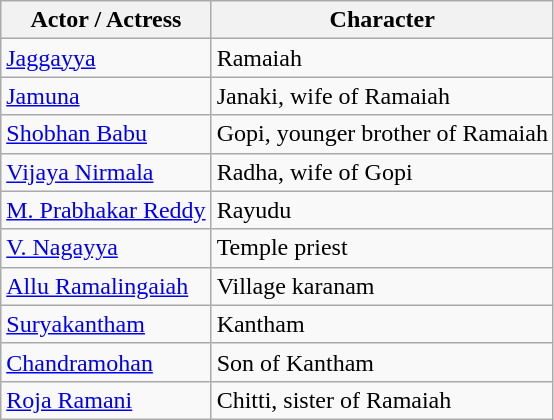<table class="wikitable">
<tr>
<th>Actor / Actress</th>
<th>Character</th>
</tr>
<tr>
<td><a href='#'>Jaggayya</a></td>
<td>Ramaiah</td>
</tr>
<tr>
<td><a href='#'>Jamuna</a></td>
<td>Janaki, wife of Ramaiah</td>
</tr>
<tr>
<td><a href='#'>Shobhan Babu</a></td>
<td>Gopi, younger brother of Ramaiah</td>
</tr>
<tr>
<td><a href='#'>Vijaya Nirmala</a></td>
<td>Radha, wife of Gopi</td>
</tr>
<tr>
<td><a href='#'>M. Prabhakar Reddy</a></td>
<td>Rayudu</td>
</tr>
<tr>
<td><a href='#'>V. Nagayya</a></td>
<td>Temple priest</td>
</tr>
<tr>
<td><a href='#'>Allu Ramalingaiah</a></td>
<td>Village karanam</td>
</tr>
<tr>
<td><a href='#'>Suryakantham</a></td>
<td>Kantham</td>
</tr>
<tr>
<td><a href='#'>Chandramohan</a></td>
<td>Son of Kantham</td>
</tr>
<tr>
<td><a href='#'>Roja Ramani</a></td>
<td>Chitti, sister of Ramaiah</td>
</tr>
</table>
